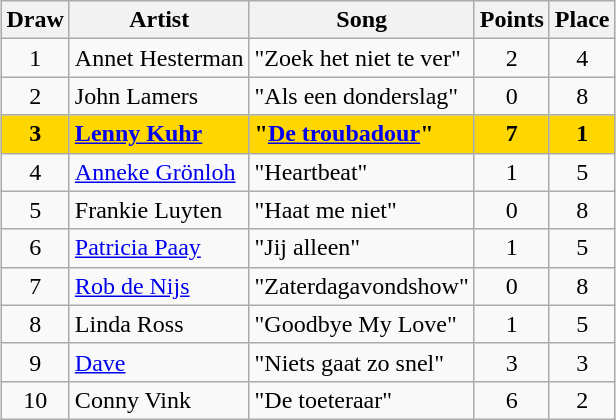<table class="sortable wikitable" style="margin: 1em auto 1em auto; text-align:center">
<tr>
<th>Draw</th>
<th>Artist</th>
<th>Song</th>
<th>Points</th>
<th>Place</th>
</tr>
<tr>
<td>1</td>
<td align="left">Annet Hesterman</td>
<td align="left">"Zoek het niet te ver"</td>
<td>2</td>
<td>4</td>
</tr>
<tr>
<td>2</td>
<td align="left">John Lamers</td>
<td align="left">"Als een donderslag"</td>
<td>0</td>
<td>8</td>
</tr>
<tr style="font-weight:bold; background:gold;">
<td>3</td>
<td align="left"><a href='#'>Lenny Kuhr</a></td>
<td align="left">"<a href='#'>De troubadour</a>"</td>
<td>7</td>
<td>1</td>
</tr>
<tr>
<td>4</td>
<td align="left"><a href='#'>Anneke Grönloh</a></td>
<td align="left">"Heartbeat"</td>
<td>1</td>
<td>5</td>
</tr>
<tr>
<td>5</td>
<td align="left">Frankie Luyten</td>
<td align="left">"Haat me niet"</td>
<td>0</td>
<td>8</td>
</tr>
<tr>
<td>6</td>
<td align="left"><a href='#'>Patricia Paay</a></td>
<td align="left">"Jij alleen"</td>
<td>1</td>
<td>5</td>
</tr>
<tr>
<td>7</td>
<td align="left"><a href='#'>Rob de Nijs</a></td>
<td align="left">"Zaterdagavondshow"</td>
<td>0</td>
<td>8</td>
</tr>
<tr>
<td>8</td>
<td align="left">Linda Ross</td>
<td align="left">"Goodbye My Love"</td>
<td>1</td>
<td>5</td>
</tr>
<tr>
<td>9</td>
<td align="left"><a href='#'>Dave</a></td>
<td align="left">"Niets gaat zo snel"</td>
<td>3</td>
<td>3</td>
</tr>
<tr>
<td>10</td>
<td align="left">Conny Vink</td>
<td align="left">"De toeteraar"</td>
<td>6</td>
<td>2</td>
</tr>
</table>
